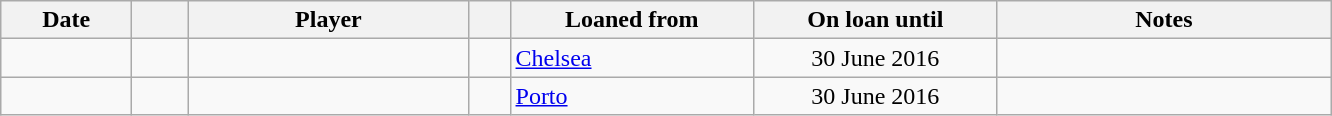<table class="wikitable sortable">
<tr>
<th style="width:80px;">Date</th>
<th style="width:30px;"></th>
<th style="width:180px;">Player</th>
<th style="width:20px;"></th>
<th style="width:155px;">Loaned from</th>
<th style="width:155px;" class="unsortable">On loan until</th>
<th style="width:215px;" class="unsortable">Notes</th>
</tr>
<tr>
<td></td>
<td align=center></td>
<td> </td>
<td></td>
<td> <a href='#'>Chelsea</a></td>
<td align=center>30 June 2016</td>
<td align=center></td>
</tr>
<tr>
<td></td>
<td align=center></td>
<td> </td>
<td></td>
<td> <a href='#'>Porto</a></td>
<td align=center>30 June 2016</td>
<td align=center></td>
</tr>
</table>
